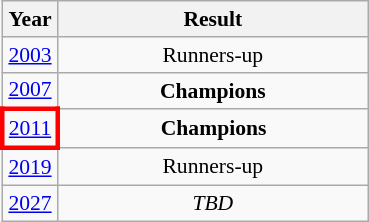<table class="wikitable" style="text-align: center; font-size:90%">
<tr>
<th>Year</th>
<th style="width:200px">Result</th>
</tr>
<tr>
<td> <a href='#'>2003</a></td>
<td> Runners-up</td>
</tr>
<tr>
<td> <a href='#'>2007</a></td>
<td><strong> Champions</strong></td>
</tr>
<tr>
<td style="border: 3px solid red"> <a href='#'>2011</a></td>
<td><strong> Champions</strong></td>
</tr>
<tr>
<td> <a href='#'>2019</a></td>
<td> Runners-up</td>
</tr>
<tr>
<td> <a href='#'>2027</a></td>
<td><em>TBD</em></td>
</tr>
</table>
